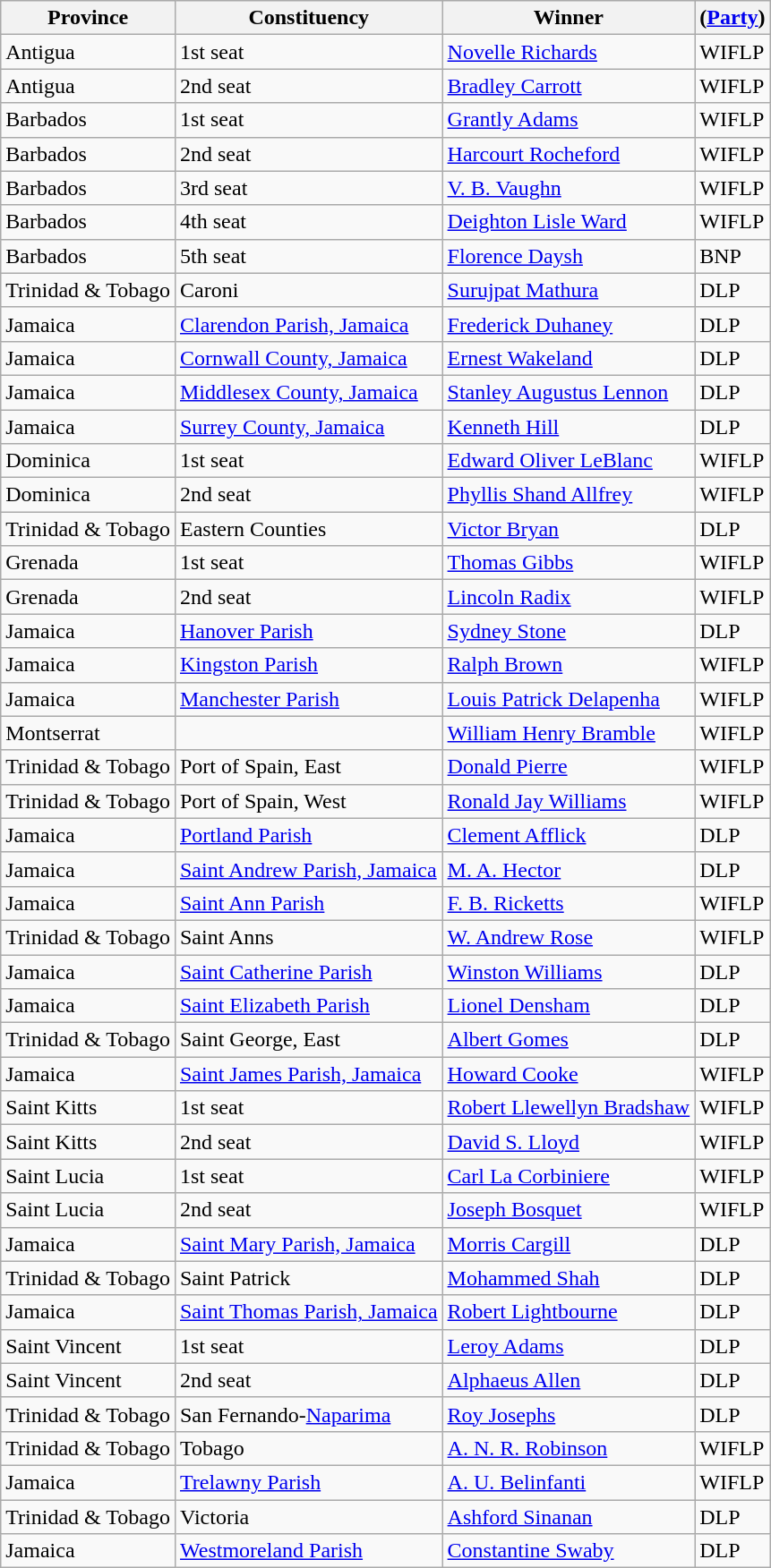<table class="wikitable sortable">
<tr>
<th>Province</th>
<th>Constituency</th>
<th>Winner</th>
<th>(<a href='#'>Party</a>)</th>
</tr>
<tr>
<td>Antigua</td>
<td>1st seat</td>
<td><a href='#'>Novelle Richards</a></td>
<td>WIFLP</td>
</tr>
<tr>
<td>Antigua</td>
<td>2nd seat</td>
<td><a href='#'>Bradley Carrott</a></td>
<td>WIFLP</td>
</tr>
<tr>
<td>Barbados</td>
<td>1st seat</td>
<td><a href='#'>Grantly Adams</a></td>
<td>WIFLP</td>
</tr>
<tr>
<td>Barbados</td>
<td>2nd seat</td>
<td><a href='#'>Harcourt Rocheford</a></td>
<td>WIFLP</td>
</tr>
<tr>
<td>Barbados</td>
<td>3rd seat</td>
<td><a href='#'>V. B. Vaughn</a></td>
<td>WIFLP</td>
</tr>
<tr>
<td>Barbados</td>
<td>4th seat</td>
<td><a href='#'>Deighton Lisle Ward</a></td>
<td>WIFLP</td>
</tr>
<tr>
<td>Barbados</td>
<td>5th seat</td>
<td><a href='#'>Florence Daysh</a></td>
<td>BNP</td>
</tr>
<tr>
<td>Trinidad & Tobago</td>
<td>Caroni</td>
<td><a href='#'>Surujpat Mathura</a></td>
<td>DLP</td>
</tr>
<tr>
<td>Jamaica</td>
<td><a href='#'>Clarendon Parish, Jamaica</a></td>
<td><a href='#'>Frederick Duhaney</a></td>
<td>DLP</td>
</tr>
<tr>
<td>Jamaica</td>
<td><a href='#'>Cornwall County, Jamaica</a></td>
<td><a href='#'>Ernest Wakeland</a></td>
<td>DLP</td>
</tr>
<tr>
<td>Jamaica</td>
<td><a href='#'>Middlesex County, Jamaica</a></td>
<td><a href='#'>Stanley Augustus Lennon</a></td>
<td>DLP</td>
</tr>
<tr>
<td>Jamaica</td>
<td><a href='#'>Surrey County, Jamaica</a></td>
<td><a href='#'>Kenneth Hill</a></td>
<td>DLP</td>
</tr>
<tr>
<td>Dominica</td>
<td>1st seat</td>
<td><a href='#'>Edward Oliver LeBlanc</a></td>
<td>WIFLP</td>
</tr>
<tr>
<td>Dominica</td>
<td>2nd seat</td>
<td><a href='#'>Phyllis Shand Allfrey</a></td>
<td>WIFLP</td>
</tr>
<tr>
<td>Trinidad & Tobago</td>
<td>Eastern Counties</td>
<td><a href='#'>Victor Bryan</a></td>
<td>DLP</td>
</tr>
<tr>
<td>Grenada</td>
<td>1st seat</td>
<td><a href='#'>Thomas Gibbs</a></td>
<td>WIFLP</td>
</tr>
<tr>
<td>Grenada</td>
<td>2nd seat</td>
<td><a href='#'>Lincoln Radix</a></td>
<td>WIFLP</td>
</tr>
<tr>
<td>Jamaica</td>
<td><a href='#'>Hanover Parish</a></td>
<td><a href='#'>Sydney Stone</a></td>
<td>DLP</td>
</tr>
<tr>
<td>Jamaica</td>
<td><a href='#'>Kingston Parish</a></td>
<td><a href='#'>Ralph Brown</a></td>
<td>WIFLP</td>
</tr>
<tr>
<td>Jamaica</td>
<td><a href='#'>Manchester Parish</a></td>
<td><a href='#'>Louis Patrick Delapenha</a></td>
<td>WIFLP</td>
</tr>
<tr>
<td>Montserrat</td>
<td></td>
<td><a href='#'>William Henry Bramble</a></td>
<td>WIFLP</td>
</tr>
<tr>
<td>Trinidad & Tobago</td>
<td>Port of Spain, East</td>
<td><a href='#'>Donald Pierre</a></td>
<td>WIFLP</td>
</tr>
<tr>
<td>Trinidad & Tobago</td>
<td>Port of Spain, West</td>
<td><a href='#'>Ronald Jay Williams</a></td>
<td>WIFLP</td>
</tr>
<tr>
<td>Jamaica</td>
<td><a href='#'>Portland Parish</a></td>
<td><a href='#'>Clement Afflick</a></td>
<td>DLP</td>
</tr>
<tr>
<td>Jamaica</td>
<td><a href='#'>Saint Andrew Parish, Jamaica</a></td>
<td><a href='#'>M. A. Hector</a></td>
<td>DLP</td>
</tr>
<tr>
<td>Jamaica</td>
<td><a href='#'>Saint Ann Parish</a></td>
<td><a href='#'>F. B. Ricketts</a></td>
<td>WIFLP</td>
</tr>
<tr>
<td>Trinidad & Tobago</td>
<td>Saint Anns</td>
<td><a href='#'>W. Andrew Rose</a></td>
<td>WIFLP</td>
</tr>
<tr>
<td>Jamaica</td>
<td><a href='#'>Saint Catherine Parish</a></td>
<td><a href='#'>Winston Williams</a></td>
<td>DLP</td>
</tr>
<tr>
<td>Jamaica</td>
<td><a href='#'>Saint Elizabeth Parish</a></td>
<td><a href='#'>Lionel Densham</a></td>
<td>DLP</td>
</tr>
<tr>
<td>Trinidad & Tobago</td>
<td>Saint George, East</td>
<td><a href='#'>Albert Gomes</a></td>
<td>DLP</td>
</tr>
<tr>
<td>Jamaica</td>
<td><a href='#'>Saint James Parish, Jamaica</a></td>
<td><a href='#'>Howard Cooke</a></td>
<td>WIFLP</td>
</tr>
<tr>
<td>Saint Kitts</td>
<td>1st seat</td>
<td><a href='#'>Robert Llewellyn Bradshaw</a></td>
<td>WIFLP</td>
</tr>
<tr>
<td>Saint Kitts</td>
<td>2nd seat</td>
<td><a href='#'>David S. Lloyd</a></td>
<td>WIFLP</td>
</tr>
<tr>
<td>Saint Lucia</td>
<td>1st seat</td>
<td><a href='#'>Carl La Corbiniere</a></td>
<td>WIFLP</td>
</tr>
<tr>
<td>Saint Lucia</td>
<td>2nd seat</td>
<td><a href='#'>Joseph Bosquet</a></td>
<td>WIFLP</td>
</tr>
<tr>
<td>Jamaica</td>
<td><a href='#'>Saint Mary Parish, Jamaica</a></td>
<td><a href='#'>Morris Cargill</a></td>
<td>DLP</td>
</tr>
<tr>
<td>Trinidad & Tobago</td>
<td>Saint Patrick</td>
<td><a href='#'>Mohammed Shah</a></td>
<td>DLP</td>
</tr>
<tr>
<td>Jamaica</td>
<td><a href='#'>Saint Thomas Parish, Jamaica</a></td>
<td><a href='#'>Robert Lightbourne</a></td>
<td>DLP</td>
</tr>
<tr>
<td>Saint Vincent</td>
<td>1st seat</td>
<td><a href='#'>Leroy Adams</a></td>
<td>DLP</td>
</tr>
<tr>
<td>Saint Vincent</td>
<td>2nd seat</td>
<td><a href='#'>Alphaeus Allen</a></td>
<td>DLP</td>
</tr>
<tr>
<td>Trinidad & Tobago</td>
<td>San Fernando-<a href='#'>Naparima</a></td>
<td><a href='#'>Roy Josephs</a></td>
<td>DLP</td>
</tr>
<tr>
<td>Trinidad & Tobago</td>
<td>Tobago</td>
<td><a href='#'>A. N. R. Robinson</a></td>
<td>WIFLP</td>
</tr>
<tr>
<td>Jamaica</td>
<td><a href='#'>Trelawny Parish</a></td>
<td><a href='#'>A. U. Belinfanti</a></td>
<td>WIFLP</td>
</tr>
<tr>
<td>Trinidad & Tobago</td>
<td>Victoria</td>
<td><a href='#'>Ashford Sinanan</a></td>
<td>DLP</td>
</tr>
<tr>
<td>Jamaica</td>
<td><a href='#'>Westmoreland Parish</a></td>
<td><a href='#'>Constantine Swaby</a></td>
<td>DLP</td>
</tr>
</table>
